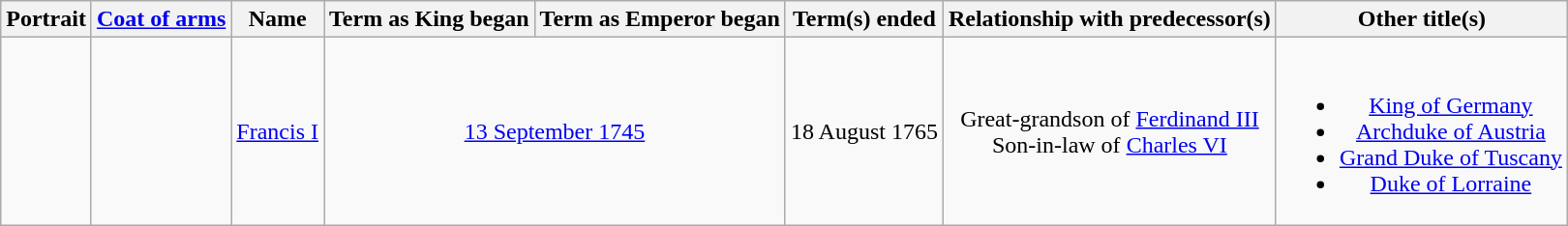<table class="wikitable" style="text-align:center">
<tr>
<th>Portrait</th>
<th><a href='#'>Coat of arms</a></th>
<th>Name<br></th>
<th>Term as King began</th>
<th>Term as Emperor began</th>
<th>Term(s) ended</th>
<th>Relationship with predecessor(s)</th>
<th>Other title(s)</th>
</tr>
<tr>
<td></td>
<td></td>
<td><a href='#'>Francis I</a><br></td>
<td colspan=2><a href='#'>13 September 1745</a></td>
<td>18 August 1765</td>
<td>Great-grandson of <a href='#'>Ferdinand III</a><br>Son-in-law of <a href='#'>Charles VI</a></td>
<td class=small><br><ul><li><a href='#'>King of Germany</a></li><li><a href='#'>Archduke of Austria</a></li><li><a href='#'>Grand Duke of Tuscany</a></li><li><a href='#'>Duke of Lorraine</a></li></ul></td>
</tr>
</table>
